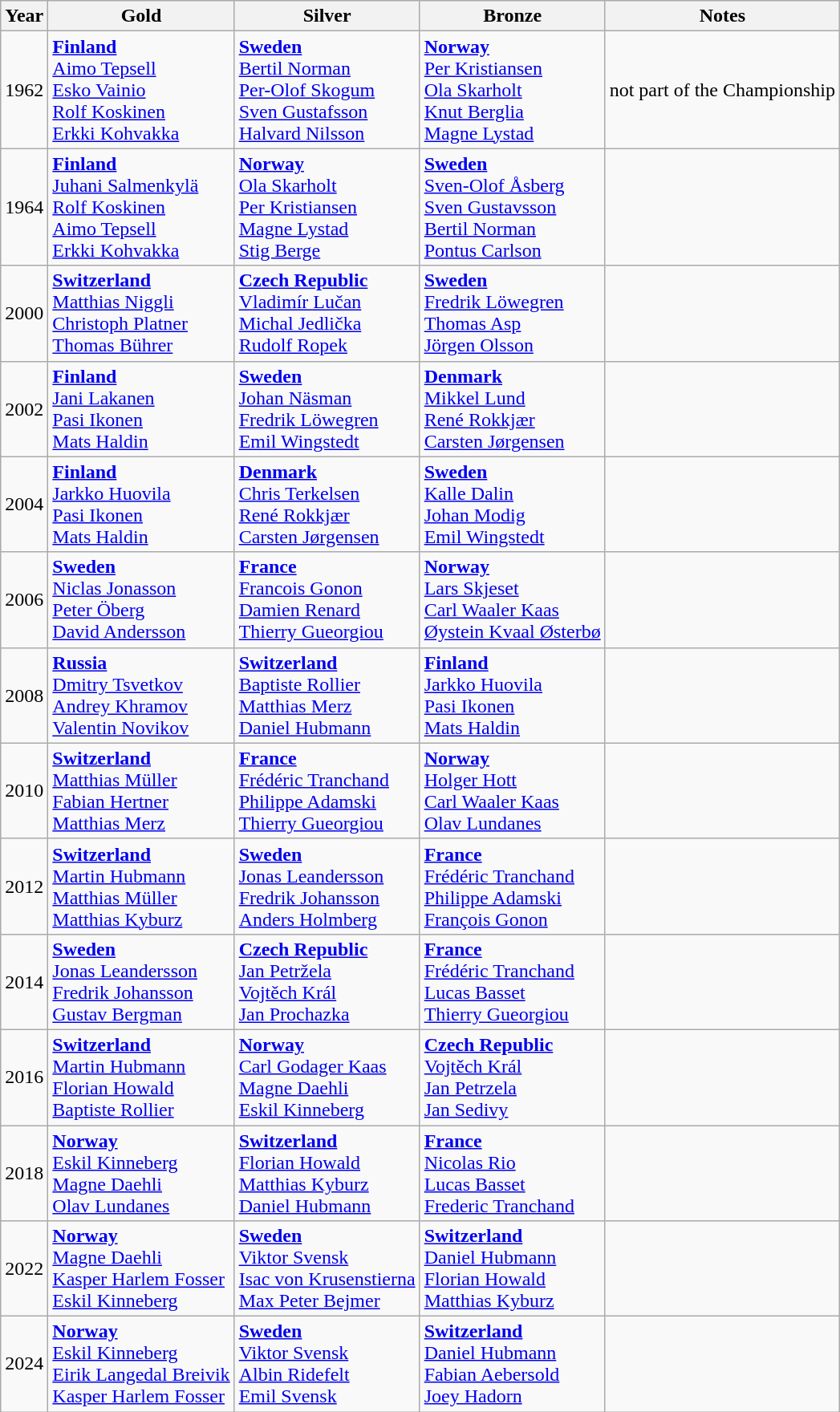<table class="wikitable">
<tr>
<th>Year</th>
<th>Gold</th>
<th>Silver</th>
<th>Bronze</th>
<th>Notes</th>
</tr>
<tr>
<td>1962</td>
<td> <strong><a href='#'>Finland</a></strong><br><a href='#'>Aimo Tepsell</a><br><a href='#'>Esko Vainio</a><br><a href='#'>Rolf Koskinen</a><br><a href='#'>Erkki Kohvakka</a></td>
<td> <strong><a href='#'>Sweden</a></strong><br><a href='#'>Bertil Norman</a><br><a href='#'>Per-Olof Skogum</a><br><a href='#'>Sven Gustafsson</a><br><a href='#'>Halvard Nilsson</a></td>
<td> <strong><a href='#'>Norway</a></strong><br><a href='#'>Per Kristiansen</a><br><a href='#'>Ola Skarholt</a><br><a href='#'>Knut Berglia</a><br><a href='#'>Magne Lystad</a></td>
<td>not part of the Championship</td>
</tr>
<tr>
<td>1964</td>
<td> <strong><a href='#'>Finland</a></strong><br><a href='#'>Juhani Salmenkylä</a><br><a href='#'>Rolf Koskinen</a><br><a href='#'>Aimo Tepsell</a><br><a href='#'>Erkki Kohvakka</a></td>
<td> <strong><a href='#'>Norway</a></strong><br><a href='#'>Ola Skarholt</a><br><a href='#'>Per Kristiansen</a><br><a href='#'>Magne Lystad</a><br><a href='#'>Stig Berge</a></td>
<td> <strong><a href='#'>Sweden</a></strong><br><a href='#'>Sven-Olof Åsberg</a><br><a href='#'>Sven Gustavsson</a><br><a href='#'>Bertil Norman</a><br><a href='#'>Pontus Carlson</a></td>
<td></td>
</tr>
<tr>
<td>2000</td>
<td> <strong><a href='#'>Switzerland</a></strong><br><a href='#'>Matthias Niggli</a><br><a href='#'>Christoph Platner</a><br><a href='#'>Thomas Bührer</a></td>
<td> <strong><a href='#'>Czech Republic</a></strong><br><a href='#'>Vladimír Lučan</a><br><a href='#'>Michal Jedlička</a><br><a href='#'>Rudolf Ropek</a></td>
<td> <strong><a href='#'>Sweden</a></strong><br><a href='#'>Fredrik Löwegren</a><br><a href='#'>Thomas Asp</a><br><a href='#'>Jörgen Olsson</a></td>
<td></td>
</tr>
<tr>
<td>2002</td>
<td> <strong><a href='#'>Finland</a></strong><br><a href='#'>Jani Lakanen</a><br><a href='#'>Pasi Ikonen</a><br><a href='#'>Mats Haldin</a></td>
<td> <strong><a href='#'>Sweden</a></strong><br><a href='#'>Johan Näsman</a><br><a href='#'>Fredrik Löwegren</a><br><a href='#'>Emil Wingstedt</a></td>
<td> <strong><a href='#'>Denmark</a></strong><br><a href='#'>Mikkel Lund</a><br><a href='#'>René Rokkjær</a><br><a href='#'>Carsten Jørgensen</a></td>
<td></td>
</tr>
<tr>
<td>2004</td>
<td> <strong><a href='#'>Finland</a></strong><br><a href='#'>Jarkko Huovila</a><br><a href='#'>Pasi Ikonen</a><br><a href='#'>Mats Haldin</a></td>
<td> <strong><a href='#'>Denmark</a></strong><br><a href='#'>Chris Terkelsen</a><br><a href='#'>René Rokkjær</a><br><a href='#'>Carsten Jørgensen</a></td>
<td> <strong><a href='#'>Sweden</a></strong><br><a href='#'>Kalle Dalin</a><br><a href='#'>Johan Modig</a><br><a href='#'>Emil Wingstedt</a></td>
<td></td>
</tr>
<tr>
<td>2006</td>
<td> <strong><a href='#'>Sweden</a></strong><br><a href='#'>Niclas Jonasson</a><br><a href='#'>Peter Öberg</a><br><a href='#'>David Andersson</a></td>
<td> <strong><a href='#'>France</a></strong><br><a href='#'>Francois Gonon</a><br><a href='#'>Damien Renard</a><br><a href='#'>Thierry Gueorgiou</a></td>
<td> <strong><a href='#'>Norway</a></strong><br><a href='#'>Lars Skjeset</a><br><a href='#'>Carl Waaler Kaas</a><br><a href='#'>Øystein Kvaal Østerbø</a></td>
<td></td>
</tr>
<tr>
<td>2008</td>
<td> <strong><a href='#'>Russia</a></strong><br><a href='#'>Dmitry Tsvetkov</a><br><a href='#'>Andrey Khramov</a><br><a href='#'>Valentin Novikov</a></td>
<td> <strong><a href='#'>Switzerland</a></strong><br><a href='#'>Baptiste Rollier</a><br><a href='#'>Matthias Merz</a><br><a href='#'>Daniel Hubmann</a></td>
<td> <strong><a href='#'>Finland</a></strong><br><a href='#'>Jarkko Huovila</a><br><a href='#'>Pasi Ikonen</a><br><a href='#'>Mats Haldin</a></td>
<td></td>
</tr>
<tr>
<td>2010</td>
<td> <strong><a href='#'>Switzerland</a></strong><br><a href='#'>Matthias Müller</a><br><a href='#'>Fabian Hertner</a><br><a href='#'>Matthias Merz</a></td>
<td> <strong><a href='#'>France</a></strong><br><a href='#'>Frédéric Tranchand</a><br><a href='#'>Philippe Adamski</a><br><a href='#'>Thierry Gueorgiou</a></td>
<td> <strong><a href='#'>Norway</a></strong><br><a href='#'>Holger Hott</a><br><a href='#'>Carl Waaler Kaas</a><br><a href='#'>Olav Lundanes</a></td>
<td></td>
</tr>
<tr>
<td>2012</td>
<td> <strong><a href='#'>Switzerland</a></strong><br><a href='#'>Martin Hubmann</a><br><a href='#'>Matthias Müller</a><br><a href='#'>Matthias Kyburz</a></td>
<td> <strong><a href='#'>Sweden</a></strong><br><a href='#'>Jonas Leandersson</a><br><a href='#'>Fredrik Johansson</a><br><a href='#'>Anders Holmberg</a></td>
<td> <strong><a href='#'>France</a></strong><br><a href='#'>Frédéric Tranchand</a><br><a href='#'>Philippe Adamski</a><br><a href='#'>François Gonon</a></td>
<td></td>
</tr>
<tr>
<td>2014</td>
<td> <strong><a href='#'>Sweden</a></strong><br><a href='#'>Jonas Leandersson</a><br><a href='#'>Fredrik Johansson</a><br><a href='#'>Gustav Bergman</a></td>
<td> <strong><a href='#'>Czech Republic</a></strong><br><a href='#'>Jan Petržela</a><br><a href='#'>Vojtěch Král</a><br><a href='#'>Jan Prochazka</a></td>
<td> <strong><a href='#'>France</a></strong><br><a href='#'>Frédéric Tranchand</a><br><a href='#'>Lucas Basset</a><br><a href='#'>Thierry Gueorgiou</a></td>
<td></td>
</tr>
<tr>
<td>2016</td>
<td> <strong><a href='#'>Switzerland</a></strong><br><a href='#'>Martin Hubmann</a><br><a href='#'>Florian Howald</a><br><a href='#'>Baptiste Rollier</a></td>
<td> <strong><a href='#'>Norway</a></strong><br><a href='#'>Carl Godager Kaas</a><br><a href='#'>Magne Daehli</a><br><a href='#'>Eskil Kinneberg</a></td>
<td> <strong><a href='#'>Czech Republic</a></strong><br><a href='#'>Vojtěch Král</a><br><a href='#'>Jan Petrzela</a><br><a href='#'>Jan Sedivy</a></td>
<td></td>
</tr>
<tr>
<td>2018</td>
<td> <strong><a href='#'>Norway</a></strong><br><a href='#'>Eskil Kinneberg</a><br><a href='#'>Magne Daehli</a><br><a href='#'>Olav Lundanes</a></td>
<td> <strong><a href='#'>Switzerland</a></strong><br><a href='#'>Florian Howald</a><br><a href='#'>Matthias Kyburz</a><br><a href='#'>Daniel Hubmann</a></td>
<td> <strong><a href='#'>France</a></strong><br><a href='#'>Nicolas Rio</a><br><a href='#'>Lucas Basset</a><br><a href='#'>Frederic Tranchand</a></td>
<td></td>
</tr>
<tr>
<td>2022</td>
<td> <strong><a href='#'>Norway</a></strong><br><a href='#'>Magne Daehli</a><br><a href='#'>Kasper Harlem Fosser</a><br><a href='#'>Eskil Kinneberg</a></td>
<td> <strong><a href='#'>Sweden</a></strong><br><a href='#'>Viktor Svensk</a><br><a href='#'>Isac von Krusenstierna</a><br><a href='#'>Max Peter Bejmer</a></td>
<td> <strong><a href='#'>Switzerland</a></strong><br><a href='#'>Daniel Hubmann</a><br><a href='#'>Florian Howald</a><br><a href='#'>Matthias Kyburz</a></td>
<td></td>
</tr>
<tr>
<td>2024</td>
<td> <strong><a href='#'>Norway</a></strong><br><a href='#'>Eskil Kinneberg</a><br><a href='#'>Eirik Langedal Breivik</a><br><a href='#'>Kasper Harlem Fosser</a></td>
<td> <strong><a href='#'>Sweden</a></strong><br><a href='#'>Viktor Svensk</a><br><a href='#'>Albin Ridefelt</a><br><a href='#'>Emil Svensk</a></td>
<td> <strong><a href='#'>Switzerland</a></strong><br><a href='#'>Daniel Hubmann</a><br><a href='#'>Fabian Aebersold</a><br><a href='#'>Joey Hadorn</a></td>
<td></td>
</tr>
</table>
